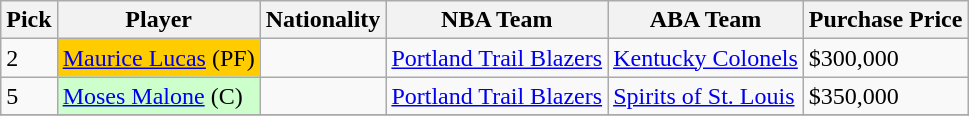<table class=wikitable>
<tr>
<th>Pick</th>
<th>Player</th>
<th>Nationality</th>
<th>NBA Team</th>
<th>ABA Team</th>
<th>Purchase Price</th>
</tr>
<tr>
<td>2</td>
<td bgcolor="#FFCC00"><a href='#'>Maurice Lucas</a> (PF)</td>
<td></td>
<td><a href='#'>Portland Trail Blazers</a></td>
<td><a href='#'>Kentucky Colonels</a></td>
<td>$300,000</td>
</tr>
<tr>
<td>5</td>
<td bgcolor="#CCFFCC"><a href='#'>Moses Malone</a> (C)</td>
<td></td>
<td><a href='#'>Portland Trail Blazers</a></td>
<td><a href='#'>Spirits of St. Louis</a></td>
<td>$350,000</td>
</tr>
<tr>
</tr>
</table>
